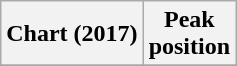<table class="wikitable plainrowheaders" style="text-align:center">
<tr>
<th scope="col">Chart (2017)</th>
<th scope="col">Peak<br>position</th>
</tr>
<tr>
</tr>
</table>
